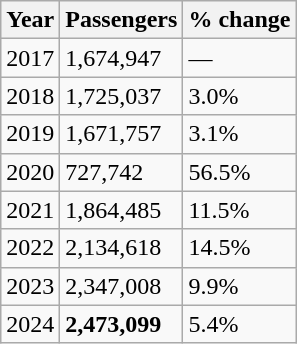<table class="wikitable">
<tr>
<th>Year</th>
<th>Passengers</th>
<th>% change</th>
</tr>
<tr>
<td>2017</td>
<td>1,674,947</td>
<td>—</td>
</tr>
<tr>
<td>2018</td>
<td>1,725,037</td>
<td>3.0%</td>
</tr>
<tr>
<td>2019</td>
<td>1,671,757</td>
<td>3.1%</td>
</tr>
<tr>
<td>2020</td>
<td>727,742</td>
<td>56.5%</td>
</tr>
<tr>
<td>2021</td>
<td>1,864,485</td>
<td>11.5%</td>
</tr>
<tr>
<td>2022</td>
<td>2,134,618</td>
<td>14.5%</td>
</tr>
<tr>
<td>2023</td>
<td>2,347,008</td>
<td>9.9%</td>
</tr>
<tr>
<td>2024</td>
<td><strong>2,473,099</strong></td>
<td>5.4%</td>
</tr>
</table>
